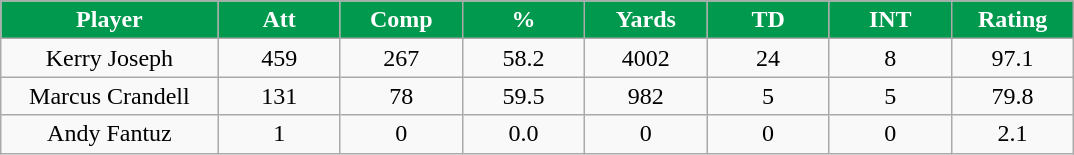<table border="1" class="wikitable sortable">
<tr>
<th style="background:#00994D;color:white;" width="16%">Player</th>
<th style="background:#00994D;color:white;"  width="9%">Att</th>
<th style="background:#00994D;color:white;" width="9%">Comp</th>
<th style="background:#00994D;color:white;" width="9%">%</th>
<th style="background:#00994D;color:white;" width="9%">Yards</th>
<th style="background:#00994D;color:white;" width="9%">TD</th>
<th style="background:#00994D;color:white;" width="9%">INT</th>
<th style="background:#00994D;color:white;" width="9%">Rating</th>
</tr>
<tr style="text-align:center;">
<td>Kerry Joseph</td>
<td>459</td>
<td>267</td>
<td>58.2</td>
<td>4002</td>
<td>24</td>
<td>8</td>
<td>97.1</td>
</tr>
<tr style="text-align:center;">
<td>Marcus Crandell</td>
<td>131</td>
<td>78</td>
<td>59.5</td>
<td>982</td>
<td>5</td>
<td>5</td>
<td>79.8</td>
</tr>
<tr style="text-align:center;">
<td>Andy Fantuz</td>
<td>1</td>
<td>0</td>
<td>0.0</td>
<td>0</td>
<td>0</td>
<td>0</td>
<td>2.1</td>
</tr>
</table>
